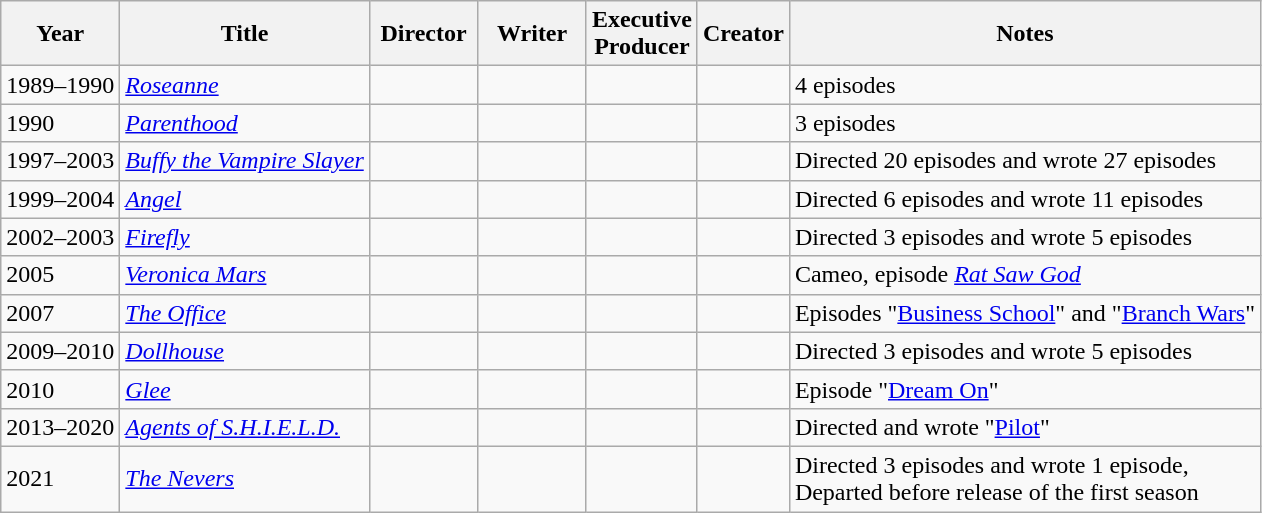<table class="wikitable" margin-right:auto; margin-right:auto">
<tr>
<th>Year</th>
<th>Title</th>
<th width="65">Director</th>
<th width="65">Writer</th>
<th width="65">Executive Producer</th>
<th>Creator</th>
<th>Notes</th>
</tr>
<tr>
<td>1989–1990</td>
<td><em><a href='#'>Roseanne</a></em></td>
<td></td>
<td></td>
<td></td>
<td></td>
<td>4 episodes</td>
</tr>
<tr>
<td>1990</td>
<td><em><a href='#'>Parenthood</a></em></td>
<td></td>
<td></td>
<td></td>
<td></td>
<td>3 episodes</td>
</tr>
<tr>
<td>1997–2003</td>
<td><em><a href='#'>Buffy the Vampire Slayer</a></em></td>
<td></td>
<td></td>
<td></td>
<td></td>
<td>Directed 20 episodes and wrote 27 episodes</td>
</tr>
<tr>
<td>1999–2004</td>
<td><em><a href='#'>Angel</a></em></td>
<td></td>
<td></td>
<td></td>
<td></td>
<td>Directed 6 episodes and wrote 11 episodes</td>
</tr>
<tr>
<td>2002–2003</td>
<td><em><a href='#'>Firefly</a></em></td>
<td></td>
<td></td>
<td></td>
<td></td>
<td>Directed 3 episodes and wrote 5 episodes</td>
</tr>
<tr>
<td>2005</td>
<td><em><a href='#'>Veronica Mars</a></em></td>
<td></td>
<td></td>
<td></td>
<td></td>
<td>Cameo, episode <em><a href='#'>Rat Saw God</a></em></td>
</tr>
<tr>
<td>2007</td>
<td><em><a href='#'>The Office</a></em></td>
<td></td>
<td></td>
<td></td>
<td></td>
<td>Episodes "<a href='#'>Business School</a>" and "<a href='#'>Branch Wars</a>"</td>
</tr>
<tr>
<td>2009–2010</td>
<td><em><a href='#'>Dollhouse</a></em></td>
<td></td>
<td></td>
<td></td>
<td></td>
<td>Directed 3 episodes and wrote 5 episodes</td>
</tr>
<tr>
<td>2010</td>
<td><em><a href='#'>Glee</a></em></td>
<td></td>
<td></td>
<td></td>
<td></td>
<td>Episode "<a href='#'>Dream On</a>"</td>
</tr>
<tr>
<td>2013–2020</td>
<td><em><a href='#'>Agents of S.H.I.E.L.D.</a></em></td>
<td></td>
<td></td>
<td></td>
<td></td>
<td>Directed and wrote "<a href='#'>Pilot</a>"</td>
</tr>
<tr>
<td>2021</td>
<td><em><a href='#'>The Nevers</a></em></td>
<td></td>
<td></td>
<td></td>
<td></td>
<td>Directed 3 episodes and wrote 1 episode,<br>Departed before release of the first season</td>
</tr>
</table>
